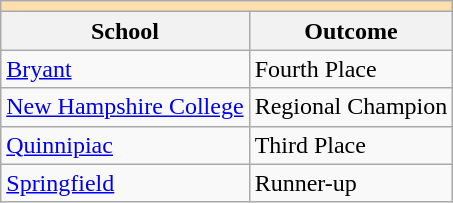<table class="wikitable" style="float:left; margin-right:1em;">
<tr>
<th colspan="3" style="background:#ffdead;"></th>
</tr>
<tr>
<th>School</th>
<th>Outcome</th>
</tr>
<tr>
<td><a href='#'>Bryant</a></td>
<td>Fourth Place</td>
</tr>
<tr>
<td><a href='#'>New Hampshire College</a></td>
<td>Regional Champion</td>
</tr>
<tr>
<td><a href='#'>Quinnipiac</a></td>
<td>Third  Place</td>
</tr>
<tr>
<td><a href='#'>Springfield</a></td>
<td>Runner-up</td>
</tr>
</table>
